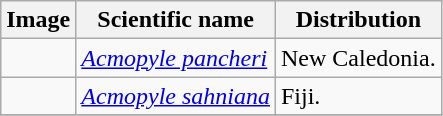<table class="wikitable">
<tr>
<th>Image</th>
<th>Scientific name</th>
<th>Distribution</th>
</tr>
<tr>
<td></td>
<td><em><a href='#'>Acmopyle pancheri</a></em></td>
<td>New Caledonia.</td>
</tr>
<tr>
<td></td>
<td><em><a href='#'>Acmopyle sahniana</a></em></td>
<td>Fiji.</td>
</tr>
<tr>
</tr>
</table>
